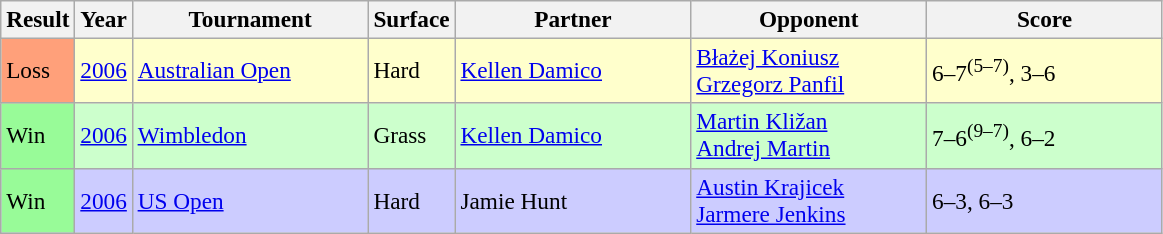<table class="sortable wikitable" style=font-size:97%>
<tr>
<th>Result</th>
<th>Year</th>
<th width=150>Tournament</th>
<th>Surface</th>
<th width=150>Partner</th>
<th width=150>Opponent</th>
<th width=150>Score</th>
</tr>
<tr style="background:#ffc;">
<td bgcolor=FFA07A>Loss</td>
<td><a href='#'>2006</a></td>
<td><a href='#'>Australian Open</a></td>
<td>Hard</td>
<td> <a href='#'>Kellen Damico</a></td>
<td> <a href='#'>Błażej Koniusz</a><br> <a href='#'>Grzegorz Panfil</a></td>
<td>6–7<sup>(5–7)</sup>, 3–6</td>
</tr>
<tr style="background:#CCFFCC;">
<td bgcolor=98fb98>Win</td>
<td><a href='#'>2006</a></td>
<td><a href='#'>Wimbledon</a></td>
<td>Grass</td>
<td> <a href='#'>Kellen Damico</a></td>
<td> <a href='#'>Martin Kližan</a> <br>  <a href='#'>Andrej Martin</a></td>
<td>7–6<sup>(9–7)</sup>, 6–2</td>
</tr>
<tr style="background:#ccccff;">
<td bgcolor=98fb98>Win</td>
<td><a href='#'>2006</a></td>
<td><a href='#'>US Open</a></td>
<td>Hard</td>
<td> Jamie Hunt</td>
<td> <a href='#'>Austin Krajicek</a> <br>  <a href='#'>Jarmere Jenkins</a></td>
<td>6–3, 6–3</td>
</tr>
</table>
